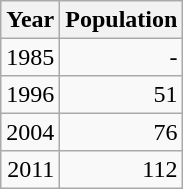<table class="wikitable" style="line-height:1.1em;">
<tr>
<th>Year</th>
<th>Population</th>
</tr>
<tr align="right">
<td>1985</td>
<td>-</td>
</tr>
<tr align="right">
<td>1996</td>
<td>51</td>
</tr>
<tr align="right">
<td>2004</td>
<td>76</td>
</tr>
<tr align="right">
<td>2011</td>
<td>112</td>
</tr>
</table>
